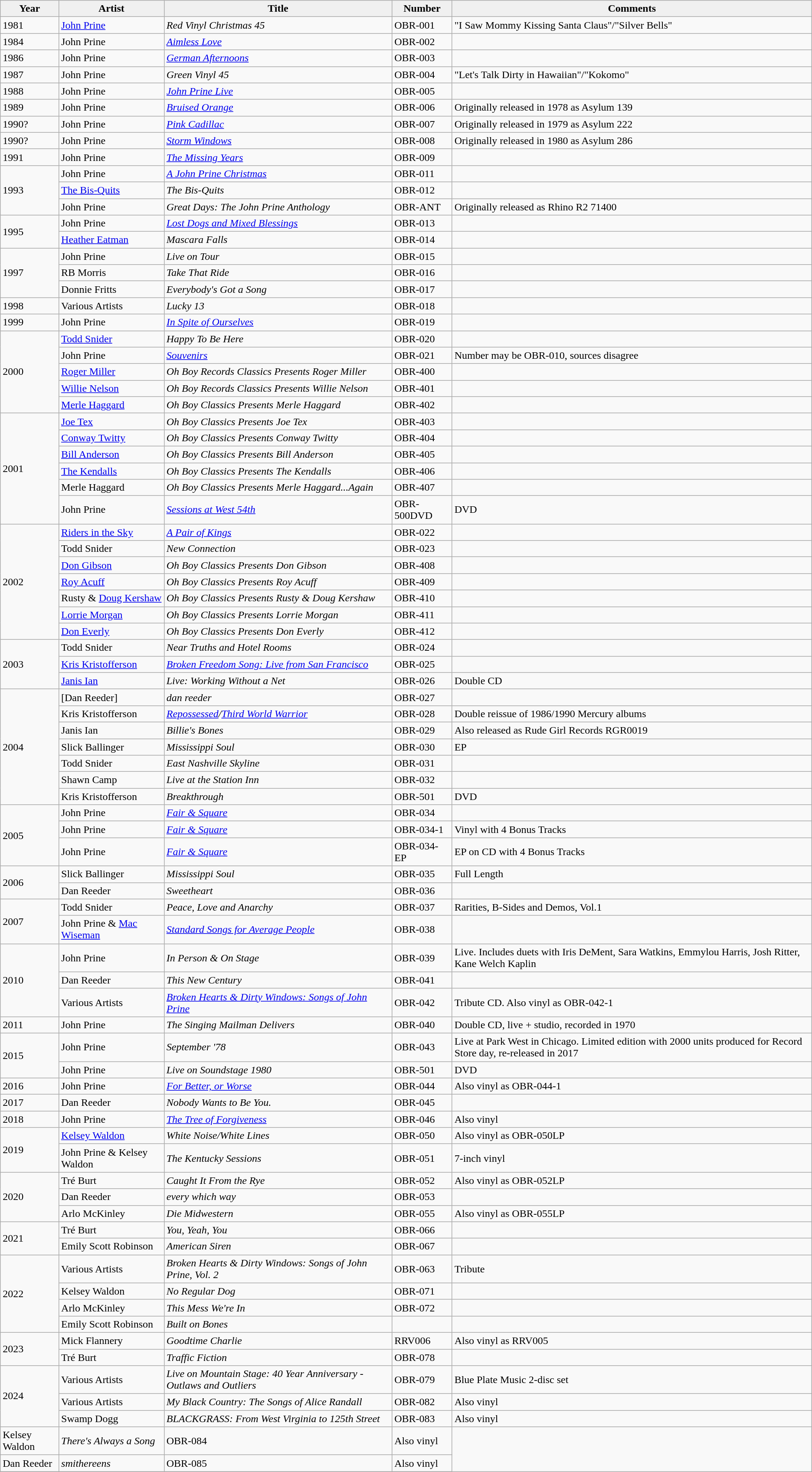<table class="wikitable">
<tr style="text-align:center; background:#f0f0f0;">
<td><strong>Year</strong></td>
<td><strong>Artist</strong></td>
<td><strong>Title</strong></td>
<td><strong>Number</strong></td>
<td><strong>Comments</strong></td>
</tr>
<tr>
<td>1981</td>
<td><a href='#'>John Prine</a></td>
<td><em>Red Vinyl Christmas 45</em></td>
<td>OBR-001</td>
<td>"I Saw Mommy Kissing Santa Claus"/"Silver Bells"</td>
</tr>
<tr>
<td>1984</td>
<td>John Prine</td>
<td><em><a href='#'>Aimless Love</a></em></td>
<td>OBR-002</td>
<td></td>
</tr>
<tr>
<td>1986</td>
<td>John Prine</td>
<td><em><a href='#'>German Afternoons</a></em></td>
<td>OBR-003</td>
<td></td>
</tr>
<tr>
<td>1987</td>
<td>John Prine</td>
<td><em>Green Vinyl 45</em></td>
<td>OBR-004</td>
<td>"Let's Talk Dirty in Hawaiian"/"Kokomo"</td>
</tr>
<tr>
<td>1988</td>
<td>John Prine</td>
<td><em><a href='#'>John Prine Live</a></em></td>
<td>OBR-005</td>
<td></td>
</tr>
<tr>
<td>1989</td>
<td>John Prine</td>
<td><em><a href='#'>Bruised Orange</a></em></td>
<td>OBR-006</td>
<td>Originally released in 1978 as Asylum 139</td>
</tr>
<tr>
<td>1990?</td>
<td>John Prine</td>
<td><em><a href='#'>Pink Cadillac</a></em></td>
<td>OBR-007</td>
<td>Originally released in 1979 as Asylum 222</td>
</tr>
<tr>
<td>1990?</td>
<td>John Prine</td>
<td><em><a href='#'>Storm Windows</a></em></td>
<td>OBR-008</td>
<td>Originally released in 1980 as Asylum 286</td>
</tr>
<tr>
<td>1991</td>
<td>John Prine</td>
<td><em><a href='#'>The Missing Years</a></em></td>
<td>OBR-009</td>
<td></td>
</tr>
<tr>
<td rowspan="3">1993</td>
<td>John Prine</td>
<td><em><a href='#'>A John Prine Christmas</a></em></td>
<td>OBR-011</td>
<td></td>
</tr>
<tr>
<td><a href='#'>The Bis-Quits</a></td>
<td><em>The Bis-Quits</em></td>
<td>OBR-012</td>
<td></td>
</tr>
<tr>
<td>John Prine</td>
<td><em>Great Days: The John Prine Anthology</em></td>
<td>OBR-ANT</td>
<td>Originally released as Rhino R2 71400</td>
</tr>
<tr>
<td rowspan="2">1995</td>
<td>John Prine</td>
<td><em><a href='#'>Lost Dogs and Mixed Blessings</a></em></td>
<td>OBR-013</td>
<td></td>
</tr>
<tr>
<td><a href='#'>Heather Eatman</a></td>
<td><em>Mascara Falls</em></td>
<td>OBR-014</td>
<td></td>
</tr>
<tr>
<td rowspan="3">1997</td>
<td>John Prine</td>
<td><em>Live on Tour</em></td>
<td>OBR-015</td>
<td></td>
</tr>
<tr>
<td>RB Morris</td>
<td><em>Take That Ride</em></td>
<td>OBR-016</td>
<td></td>
</tr>
<tr>
<td>Donnie Fritts</td>
<td><em>Everybody's Got a Song</em></td>
<td>OBR-017</td>
<td></td>
</tr>
<tr>
<td>1998</td>
<td>Various Artists</td>
<td><em>Lucky 13</em></td>
<td>OBR-018</td>
<td></td>
</tr>
<tr>
<td>1999</td>
<td>John Prine</td>
<td><em><a href='#'>In Spite of Ourselves</a></em></td>
<td>OBR-019</td>
<td></td>
</tr>
<tr>
<td rowspan="5">2000</td>
<td><a href='#'>Todd Snider</a></td>
<td><em>Happy To Be Here</em></td>
<td>OBR-020</td>
<td></td>
</tr>
<tr>
<td>John Prine</td>
<td><em><a href='#'>Souvenirs</a></em></td>
<td>OBR-021</td>
<td>Number may be OBR-010, sources disagree</td>
</tr>
<tr>
<td><a href='#'>Roger Miller</a></td>
<td><em>Oh Boy Records Classics Presents Roger Miller</em></td>
<td>OBR-400</td>
<td></td>
</tr>
<tr>
<td><a href='#'>Willie Nelson</a></td>
<td><em>Oh Boy Records Classics Presents Willie Nelson</em></td>
<td>OBR-401</td>
<td></td>
</tr>
<tr>
<td><a href='#'>Merle Haggard</a></td>
<td><em>Oh Boy Classics Presents Merle Haggard</em></td>
<td>OBR-402</td>
<td></td>
</tr>
<tr>
<td rowspan="6">2001</td>
<td><a href='#'>Joe Tex</a></td>
<td><em>Oh Boy Classics Presents Joe Tex</em></td>
<td>OBR-403</td>
<td></td>
</tr>
<tr>
<td><a href='#'>Conway Twitty</a></td>
<td><em>Oh Boy Classics Presents Conway Twitty</em></td>
<td>OBR-404</td>
<td></td>
</tr>
<tr>
<td><a href='#'>Bill Anderson</a></td>
<td><em>Oh Boy Classics Presents Bill Anderson</em></td>
<td>OBR-405</td>
<td></td>
</tr>
<tr>
<td><a href='#'>The Kendalls</a></td>
<td><em>Oh Boy Classics Presents The Kendalls</em></td>
<td>OBR-406</td>
<td></td>
</tr>
<tr>
<td>Merle Haggard</td>
<td><em>Oh Boy Classics Presents Merle Haggard...Again</em></td>
<td>OBR-407</td>
<td></td>
</tr>
<tr>
<td>John Prine</td>
<td><em><a href='#'>Sessions at West 54th</a></em></td>
<td>OBR-500DVD</td>
<td>DVD</td>
</tr>
<tr>
<td rowspan="7">2002</td>
<td><a href='#'>Riders in the Sky</a></td>
<td><em><a href='#'>A Pair of Kings</a></em></td>
<td>OBR-022</td>
<td></td>
</tr>
<tr>
<td>Todd Snider</td>
<td><em>New Connection</em></td>
<td>OBR-023</td>
<td></td>
</tr>
<tr>
<td><a href='#'>Don Gibson</a></td>
<td><em>Oh Boy Classics Presents Don Gibson</em></td>
<td>OBR-408</td>
<td></td>
</tr>
<tr>
<td><a href='#'>Roy Acuff</a></td>
<td><em>Oh Boy Classics Presents Roy Acuff</em></td>
<td>OBR-409</td>
<td></td>
</tr>
<tr>
<td>Rusty & <a href='#'>Doug Kershaw</a></td>
<td><em>Oh Boy Classics Presents Rusty & Doug Kershaw</em></td>
<td>OBR-410</td>
<td></td>
</tr>
<tr>
<td><a href='#'>Lorrie Morgan</a></td>
<td><em>Oh Boy Classics Presents Lorrie Morgan</em></td>
<td>OBR-411</td>
<td></td>
</tr>
<tr>
<td><a href='#'>Don Everly</a></td>
<td><em>Oh Boy Classics Presents Don Everly</em></td>
<td>OBR-412</td>
<td></td>
</tr>
<tr>
<td rowspan="3">2003</td>
<td>Todd Snider</td>
<td><em>Near Truths and Hotel Rooms</em></td>
<td>OBR-024</td>
<td></td>
</tr>
<tr>
<td><a href='#'>Kris Kristofferson</a></td>
<td><em><a href='#'>Broken Freedom Song: Live from San Francisco</a></em></td>
<td>OBR-025</td>
<td></td>
</tr>
<tr>
<td><a href='#'>Janis Ian</a></td>
<td><em>Live: Working Without a Net</em></td>
<td>OBR-026</td>
<td>Double CD</td>
</tr>
<tr>
<td rowspan="7">2004</td>
<td>[Dan Reeder]</td>
<td><em>dan reeder</em></td>
<td>OBR-027</td>
<td></td>
</tr>
<tr>
<td>Kris Kristofferson</td>
<td><em><a href='#'>Repossessed</a>/<a href='#'>Third World Warrior</a></em></td>
<td>OBR-028</td>
<td>Double reissue of 1986/1990 Mercury albums</td>
</tr>
<tr>
<td>Janis Ian</td>
<td><em>Billie's Bones</em></td>
<td>OBR-029</td>
<td>Also released as Rude Girl Records RGR0019</td>
</tr>
<tr>
<td>Slick Ballinger</td>
<td><em>Mississippi Soul</em></td>
<td>OBR-030</td>
<td>EP</td>
</tr>
<tr>
<td>Todd Snider</td>
<td><em>East Nashville Skyline</em></td>
<td>OBR-031</td>
<td></td>
</tr>
<tr>
<td>Shawn Camp</td>
<td><em>Live at the Station Inn</em></td>
<td>OBR-032</td>
<td></td>
</tr>
<tr>
<td>Kris Kristofferson</td>
<td><em>Breakthrough</em></td>
<td>OBR-501</td>
<td>DVD</td>
</tr>
<tr>
<td rowspan="3">2005</td>
<td>John Prine</td>
<td><em><a href='#'>Fair & Square</a></em></td>
<td>OBR-034</td>
<td></td>
</tr>
<tr>
<td>John Prine</td>
<td><em><a href='#'>Fair & Square</a></em></td>
<td>OBR-034-1</td>
<td>Vinyl with 4 Bonus Tracks</td>
</tr>
<tr>
<td>John Prine</td>
<td><em><a href='#'>Fair & Square</a></em></td>
<td>OBR-034-EP</td>
<td>EP on CD with 4 Bonus Tracks</td>
</tr>
<tr>
<td rowspan="2">2006</td>
<td>Slick Ballinger</td>
<td><em>Mississippi Soul</em></td>
<td>OBR-035</td>
<td>Full Length</td>
</tr>
<tr>
<td>Dan Reeder</td>
<td><em>Sweetheart</em></td>
<td>OBR-036</td>
<td></td>
</tr>
<tr>
<td rowspan="2">2007</td>
<td>Todd Snider</td>
<td><em>Peace, Love and Anarchy</em></td>
<td>OBR-037</td>
<td>Rarities, B-Sides and Demos, Vol.1</td>
</tr>
<tr>
<td>John Prine & <a href='#'>Mac Wiseman</a></td>
<td><em><a href='#'>Standard Songs for Average People</a></em></td>
<td>OBR-038</td>
<td></td>
</tr>
<tr>
<td rowspan="3">2010</td>
<td>John Prine</td>
<td><em>In Person & On Stage</em></td>
<td>OBR-039</td>
<td>Live. Includes duets with Iris DeMent, Sara Watkins, Emmylou Harris, Josh Ritter, Kane Welch Kaplin</td>
</tr>
<tr>
<td>Dan Reeder</td>
<td><em>This New Century</em></td>
<td>OBR-041</td>
<td></td>
</tr>
<tr>
<td>Various Artists</td>
<td><em><a href='#'>Broken Hearts & Dirty Windows: Songs of John Prine</a></em></td>
<td>OBR-042</td>
<td>Tribute CD. Also vinyl as OBR-042-1</td>
</tr>
<tr>
<td>2011</td>
<td>John Prine</td>
<td><em>The Singing Mailman Delivers</em></td>
<td>OBR-040</td>
<td>Double CD, live + studio, recorded in 1970</td>
</tr>
<tr>
<td rowspan="2">2015</td>
<td>John Prine</td>
<td><em>September '78</em></td>
<td>OBR-043</td>
<td>Live at Park West in Chicago. Limited edition with 2000 units produced for Record Store day, re-released in 2017</td>
</tr>
<tr>
<td>John Prine</td>
<td><em>Live on Soundstage 1980</em></td>
<td>OBR-501</td>
<td>DVD</td>
</tr>
<tr>
<td>2016</td>
<td>John Prine</td>
<td><em><a href='#'>For Better, or Worse</a></em></td>
<td>OBR-044</td>
<td>Also vinyl as OBR-044-1</td>
</tr>
<tr>
<td>2017</td>
<td>Dan Reeder</td>
<td><em>Nobody Wants to Be You.</em></td>
<td>OBR-045</td>
<td></td>
</tr>
<tr>
<td>2018</td>
<td>John Prine</td>
<td><em><a href='#'>The Tree of Forgiveness</a></em></td>
<td>OBR-046</td>
<td>Also vinyl</td>
</tr>
<tr>
<td rowspan="2">2019</td>
<td><a href='#'>Kelsey Waldon</a></td>
<td><em>White Noise/White Lines</em></td>
<td>OBR-050</td>
<td>Also vinyl as OBR-050LP</td>
</tr>
<tr>
<td>John Prine & Kelsey Waldon</td>
<td><em>The Kentucky Sessions</em></td>
<td>OBR-051</td>
<td>7-inch vinyl</td>
</tr>
<tr>
<td rowspan="3">2020</td>
<td>Tré Burt</td>
<td><em>Caught It From the Rye</em></td>
<td>OBR-052</td>
<td>Also vinyl as OBR-052LP</td>
</tr>
<tr>
<td>Dan Reeder</td>
<td><em>every which way</em></td>
<td>OBR-053</td>
<td></td>
</tr>
<tr>
<td>Arlo McKinley</td>
<td><em>Die Midwestern</em></td>
<td>OBR-055</td>
<td>Also vinyl as OBR-055LP</td>
</tr>
<tr>
<td rowspan="2">2021</td>
<td>Tré Burt</td>
<td><em>You, Yeah, You</em></td>
<td>OBR-066</td>
<td></td>
</tr>
<tr>
<td>Emily Scott Robinson</td>
<td><em>American Siren</em></td>
<td>OBR-067</td>
<td></td>
</tr>
<tr>
<td rowspan="4">2022</td>
<td>Various Artists</td>
<td><em>Broken Hearts & Dirty Windows: Songs of John Prine, Vol. 2</em></td>
<td>OBR-063</td>
<td>Tribute</td>
</tr>
<tr>
<td>Kelsey Waldon</td>
<td><em>No Regular Dog</em></td>
<td>OBR-071</td>
<td></td>
</tr>
<tr>
<td>Arlo McKinley</td>
<td><em>This Mess We're In</em></td>
<td>OBR-072</td>
<td></td>
</tr>
<tr>
<td>Emily Scott Robinson</td>
<td><em>Built on Bones</em></td>
<td></td>
<td></td>
</tr>
<tr>
<td rowspan="2">2023</td>
<td>Mick Flannery</td>
<td><em>Goodtime Charlie</em></td>
<td>RRV006</td>
<td>Also vinyl as RRV005</td>
</tr>
<tr>
<td>Tré Burt</td>
<td><em>Traffic Fiction</em></td>
<td>OBR-078</td>
<td></td>
</tr>
<tr>
<td rowspan="3">2024</td>
<td>Various Artists</td>
<td><em>Live on Mountain Stage: 40 Year Anniversary - Outlaws and Outliers</em></td>
<td>OBR-079</td>
<td>Blue Plate Music 2-disc set</td>
</tr>
<tr>
<td>Various Artists</td>
<td><em>My Black Country: The Songs of Alice Randall</em></td>
<td>OBR-082</td>
<td>Also vinyl</td>
</tr>
<tr>
<td>Swamp Dogg</td>
<td><em>BLACKGRASS: From West Virginia to 125th Street</em></td>
<td>OBR-083</td>
<td>Also vinyl</td>
</tr>
<tr>
<td>Kelsey Waldon</td>
<td><em>There's Always a Song</em></td>
<td>OBR-084</td>
<td>Also vinyl</td>
</tr>
<tr>
<td>Dan Reeder</td>
<td><em>smithereens</em></td>
<td>OBR-085</td>
<td>Also vinyl</td>
</tr>
<tr>
</tr>
</table>
